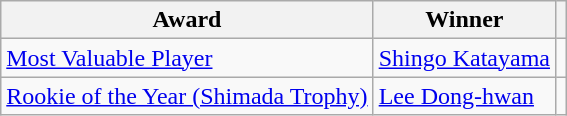<table class="wikitable">
<tr>
<th>Award</th>
<th>Winner</th>
<th></th>
</tr>
<tr>
<td><a href='#'>Most Valuable Player</a></td>
<td> <a href='#'>Shingo Katayama</a></td>
<td></td>
</tr>
<tr>
<td><a href='#'>Rookie of the Year (Shimada Trophy)</a></td>
<td> <a href='#'>Lee Dong-hwan</a></td>
<td></td>
</tr>
</table>
